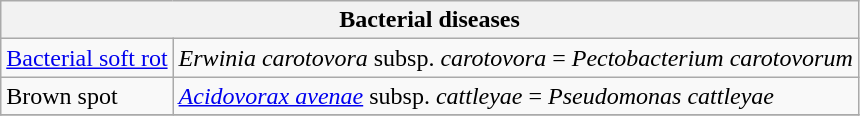<table class="wikitable" style="clear">
<tr>
<th colspan=2><strong>Bacterial diseases</strong><br></th>
</tr>
<tr>
<td><a href='#'>Bacterial soft rot</a></td>
<td><em>Erwinia carotovora</em> subsp. <em>carotovora</em> = <em>Pectobacterium carotovorum</em></td>
</tr>
<tr>
<td>Brown spot</td>
<td><em><a href='#'>Acidovorax avenae</a></em> subsp. <em>cattleyae</em> = <em>Pseudomonas cattleyae</em></td>
</tr>
<tr>
</tr>
</table>
